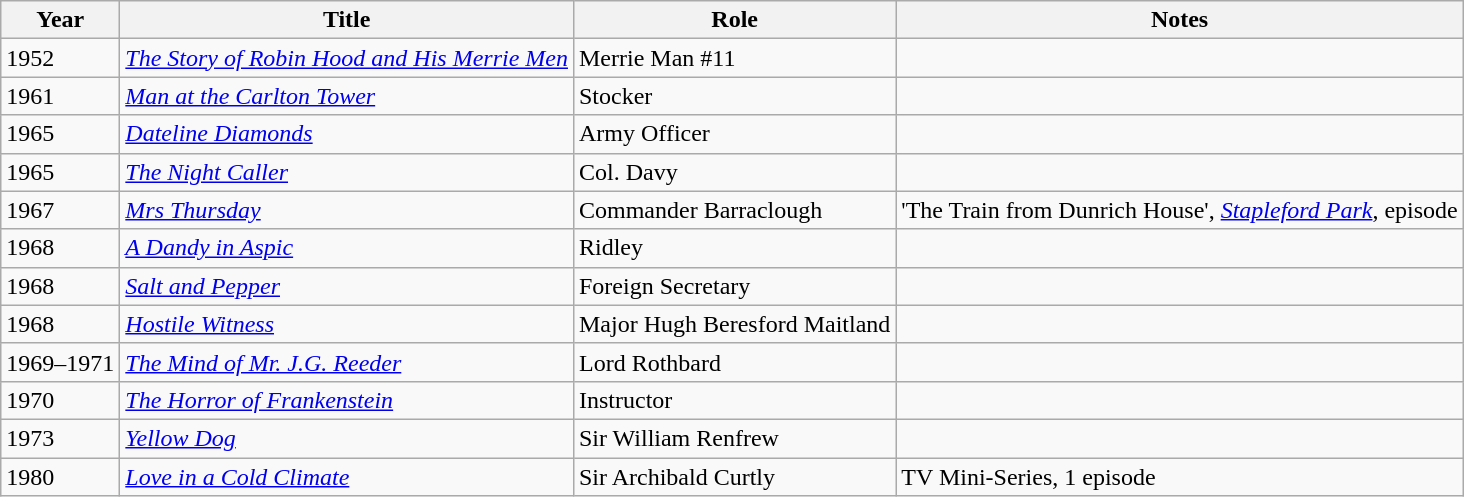<table class="wikitable">
<tr>
<th>Year</th>
<th>Title</th>
<th>Role</th>
<th>Notes</th>
</tr>
<tr>
<td>1952</td>
<td><em><a href='#'>The Story of Robin Hood and His Merrie Men</a></em></td>
<td>Merrie Man #11</td>
<td></td>
</tr>
<tr>
<td>1961</td>
<td><em><a href='#'>Man at the Carlton Tower</a></em></td>
<td>Stocker</td>
<td></td>
</tr>
<tr>
<td>1965</td>
<td><em><a href='#'>Dateline Diamonds</a></em></td>
<td>Army Officer</td>
<td></td>
</tr>
<tr>
<td>1965</td>
<td><em><a href='#'>The Night Caller</a></em></td>
<td>Col. Davy</td>
<td></td>
</tr>
<tr>
<td>1967</td>
<td><em><a href='#'>Mrs Thursday</a></em></td>
<td>Commander Barraclough</td>
<td>'The Train from Dunrich House', <em><a href='#'>Stapleford Park</a></em>, episode</td>
</tr>
<tr>
<td>1968</td>
<td><em><a href='#'>A Dandy in Aspic</a></em></td>
<td>Ridley</td>
<td></td>
</tr>
<tr>
<td>1968</td>
<td><em><a href='#'>Salt and Pepper</a></em></td>
<td>Foreign Secretary</td>
<td></td>
</tr>
<tr>
<td>1968</td>
<td><em><a href='#'>Hostile Witness</a></em></td>
<td>Major Hugh Beresford Maitland</td>
<td></td>
</tr>
<tr>
<td>1969–1971</td>
<td><em><a href='#'>The Mind of Mr. J.G. Reeder</a></em></td>
<td>Lord Rothbard</td>
<td></td>
</tr>
<tr>
<td>1970</td>
<td><em><a href='#'>The Horror of Frankenstein</a></em></td>
<td>Instructor</td>
<td></td>
</tr>
<tr>
<td>1973</td>
<td><em><a href='#'>Yellow Dog</a></em></td>
<td>Sir William Renfrew</td>
<td></td>
</tr>
<tr>
<td>1980</td>
<td><em><a href='#'>Love in a Cold Climate</a></em></td>
<td>Sir Archibald Curtly</td>
<td>TV Mini-Series, 1 episode</td>
</tr>
</table>
